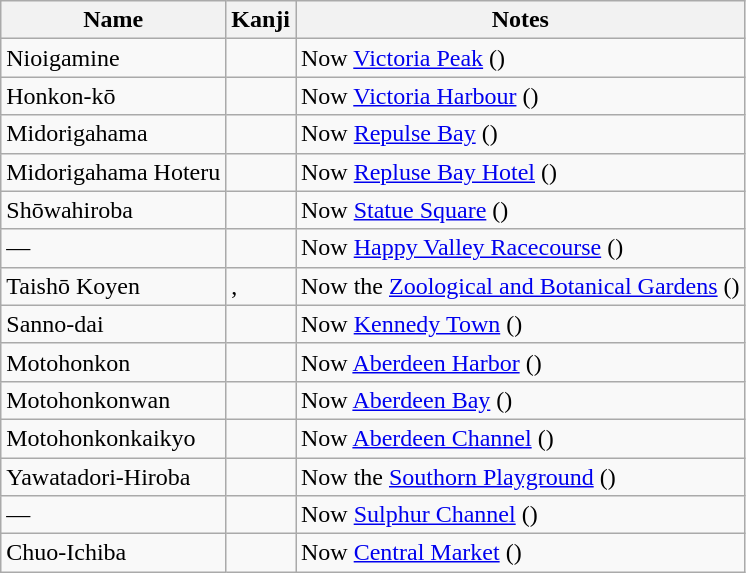<table class="wikitable">
<tr>
<th>Name</th>
<th>Kanji</th>
<th>Notes</th>
</tr>
<tr>
<td>Nioigamine</td>
<td></td>
<td>Now <a href='#'>Victoria Peak</a> ()</td>
</tr>
<tr>
<td>Honkon-kō</td>
<td></td>
<td>Now <a href='#'>Victoria Harbour</a> ()</td>
</tr>
<tr>
<td>Midorigahama</td>
<td></td>
<td>Now <a href='#'>Repulse Bay</a> ()</td>
</tr>
<tr>
<td>Midorigahama Hoteru</td>
<td></td>
<td>Now <a href='#'>Repluse Bay Hotel</a> ()</td>
</tr>
<tr>
<td>Shōwahiroba</td>
<td></td>
<td>Now <a href='#'>Statue Square</a> ()</td>
</tr>
<tr>
<td>—</td>
<td></td>
<td>Now <a href='#'>Happy Valley Racecourse</a> ()</td>
</tr>
<tr>
<td>Taishō Koyen</td>
<td>, </td>
<td>Now the <a href='#'>Zoological and Botanical Gardens</a> ()</td>
</tr>
<tr>
<td>Sanno-dai</td>
<td></td>
<td>Now <a href='#'>Kennedy Town</a> ()</td>
</tr>
<tr>
<td>Motohonkon</td>
<td></td>
<td>Now <a href='#'>Aberdeen Harbor</a> ()</td>
</tr>
<tr>
<td>Motohonkonwan</td>
<td></td>
<td>Now <a href='#'>Aberdeen Bay</a> ()</td>
</tr>
<tr>
<td>Motohonkonkaikyo</td>
<td></td>
<td>Now <a href='#'>Aberdeen Channel</a> ()</td>
</tr>
<tr>
<td>Yawatadori-Hiroba</td>
<td></td>
<td>Now the <a href='#'>Southorn Playground</a> ()</td>
</tr>
<tr>
<td>—</td>
<td></td>
<td>Now <a href='#'>Sulphur Channel</a> ()</td>
</tr>
<tr>
<td>Chuo-Ichiba</td>
<td></td>
<td>Now <a href='#'>Central Market</a> ()</td>
</tr>
</table>
